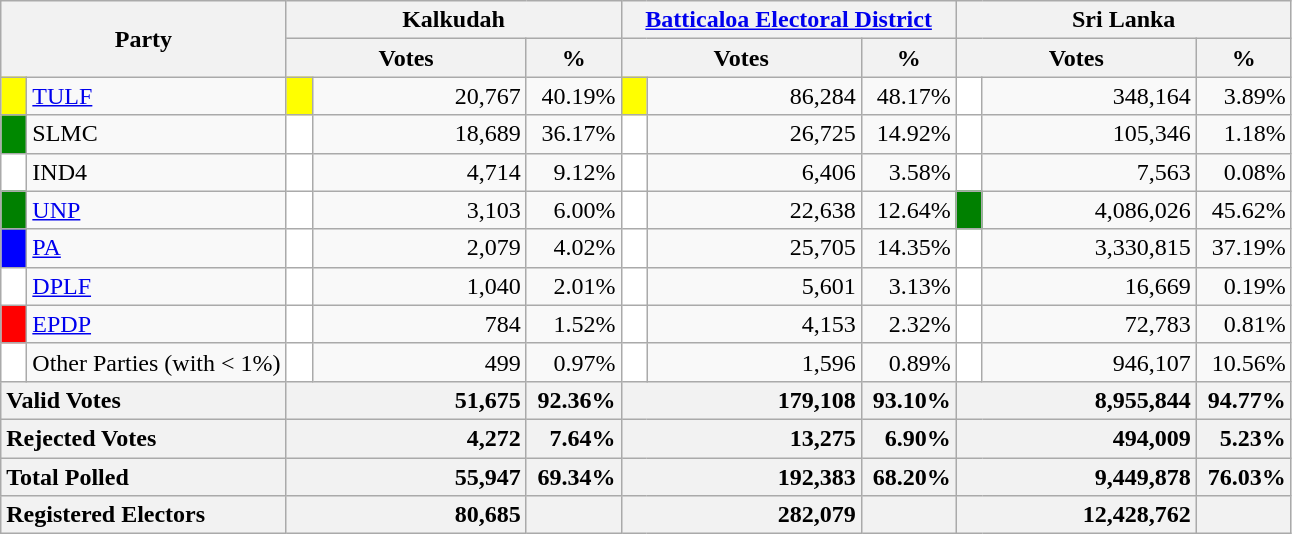<table class="wikitable">
<tr>
<th colspan="2" width="144px"rowspan="2">Party</th>
<th colspan="3" width="216px">Kalkudah</th>
<th colspan="3" width="216px"><a href='#'>Batticaloa Electoral District</a></th>
<th colspan="3" width="216px">Sri Lanka</th>
</tr>
<tr>
<th colspan="2" width="144px">Votes</th>
<th>%</th>
<th colspan="2" width="144px">Votes</th>
<th>%</th>
<th colspan="2" width="144px">Votes</th>
<th>%</th>
</tr>
<tr>
<td style="background-color:yellow;" width="10px"></td>
<td style="text-align:left;"><a href='#'>TULF</a></td>
<td style="background-color:yellow;" width="10px"></td>
<td style="text-align:right;">20,767</td>
<td style="text-align:right;">40.19%</td>
<td style="background-color:yellow;" width="10px"></td>
<td style="text-align:right;">86,284</td>
<td style="text-align:right;">48.17%</td>
<td style="background-color:white;" width="10px"></td>
<td style="text-align:right;">348,164</td>
<td style="text-align:right;">3.89%</td>
</tr>
<tr>
<td style="background-color:#008800;" width="10px"></td>
<td style="text-align:left;">SLMC</td>
<td style="background-color:white;" width="10px"></td>
<td style="text-align:right;">18,689</td>
<td style="text-align:right;">36.17%</td>
<td style="background-color:white;" width="10px"></td>
<td style="text-align:right;">26,725</td>
<td style="text-align:right;">14.92%</td>
<td style="background-color:white;" width="10px"></td>
<td style="text-align:right;">105,346</td>
<td style="text-align:right;">1.18%</td>
</tr>
<tr>
<td style="background-color:white;" width="10px"></td>
<td style="text-align:left;">IND4</td>
<td style="background-color:white;" width="10px"></td>
<td style="text-align:right;">4,714</td>
<td style="text-align:right;">9.12%</td>
<td style="background-color:white;" width="10px"></td>
<td style="text-align:right;">6,406</td>
<td style="text-align:right;">3.58%</td>
<td style="background-color:white;" width="10px"></td>
<td style="text-align:right;">7,563</td>
<td style="text-align:right;">0.08%</td>
</tr>
<tr>
<td style="background-color:green;" width="10px"></td>
<td style="text-align:left;"><a href='#'>UNP</a></td>
<td style="background-color:white;" width="10px"></td>
<td style="text-align:right;">3,103</td>
<td style="text-align:right;">6.00%</td>
<td style="background-color:white;" width="10px"></td>
<td style="text-align:right;">22,638</td>
<td style="text-align:right;">12.64%</td>
<td style="background-color:green;" width="10px"></td>
<td style="text-align:right;">4,086,026</td>
<td style="text-align:right;">45.62%</td>
</tr>
<tr>
<td style="background-color:blue;" width="10px"></td>
<td style="text-align:left;"><a href='#'>PA</a></td>
<td style="background-color:white;" width="10px"></td>
<td style="text-align:right;">2,079</td>
<td style="text-align:right;">4.02%</td>
<td style="background-color:white;" width="10px"></td>
<td style="text-align:right;">25,705</td>
<td style="text-align:right;">14.35%</td>
<td style="background-color:white;" width="10px"></td>
<td style="text-align:right;">3,330,815</td>
<td style="text-align:right;">37.19%</td>
</tr>
<tr>
<td style="background-color:white;" width="10px"></td>
<td style="text-align:left;"><a href='#'>DPLF</a></td>
<td style="background-color:white;" width="10px"></td>
<td style="text-align:right;">1,040</td>
<td style="text-align:right;">2.01%</td>
<td style="background-color:white;" width="10px"></td>
<td style="text-align:right;">5,601</td>
<td style="text-align:right;">3.13%</td>
<td style="background-color:white;" width="10px"></td>
<td style="text-align:right;">16,669</td>
<td style="text-align:right;">0.19%</td>
</tr>
<tr>
<td style="background-color:red;" width="10px"></td>
<td style="text-align:left;"><a href='#'>EPDP</a></td>
<td style="background-color:white;" width="10px"></td>
<td style="text-align:right;">784</td>
<td style="text-align:right;">1.52%</td>
<td style="background-color:white;" width="10px"></td>
<td style="text-align:right;">4,153</td>
<td style="text-align:right;">2.32%</td>
<td style="background-color:white;" width="10px"></td>
<td style="text-align:right;">72,783</td>
<td style="text-align:right;">0.81%</td>
</tr>
<tr>
<td style="background-color:white;" width="10px"></td>
<td style="text-align:left;">Other Parties (with < 1%)</td>
<td style="background-color:white;" width="10px"></td>
<td style="text-align:right;">499</td>
<td style="text-align:right;">0.97%</td>
<td style="background-color:white;" width="10px"></td>
<td style="text-align:right;">1,596</td>
<td style="text-align:right;">0.89%</td>
<td style="background-color:white;" width="10px"></td>
<td style="text-align:right;">946,107</td>
<td style="text-align:right;">10.56%</td>
</tr>
<tr>
<th colspan="2" width="144px"style="text-align:left;">Valid Votes</th>
<th style="text-align:right;"colspan="2" width="144px">51,675</th>
<th style="text-align:right;">92.36%</th>
<th style="text-align:right;"colspan="2" width="144px">179,108</th>
<th style="text-align:right;">93.10%</th>
<th style="text-align:right;"colspan="2" width="144px">8,955,844</th>
<th style="text-align:right;">94.77%</th>
</tr>
<tr>
<th colspan="2" width="144px"style="text-align:left;">Rejected Votes</th>
<th style="text-align:right;"colspan="2" width="144px">4,272</th>
<th style="text-align:right;">7.64%</th>
<th style="text-align:right;"colspan="2" width="144px">13,275</th>
<th style="text-align:right;">6.90%</th>
<th style="text-align:right;"colspan="2" width="144px">494,009</th>
<th style="text-align:right;">5.23%</th>
</tr>
<tr>
<th colspan="2" width="144px"style="text-align:left;">Total Polled</th>
<th style="text-align:right;"colspan="2" width="144px">55,947</th>
<th style="text-align:right;">69.34%</th>
<th style="text-align:right;"colspan="2" width="144px">192,383</th>
<th style="text-align:right;">68.20%</th>
<th style="text-align:right;"colspan="2" width="144px">9,449,878</th>
<th style="text-align:right;">76.03%</th>
</tr>
<tr>
<th colspan="2" width="144px"style="text-align:left;">Registered Electors</th>
<th style="text-align:right;"colspan="2" width="144px">80,685</th>
<th></th>
<th style="text-align:right;"colspan="2" width="144px">282,079</th>
<th></th>
<th style="text-align:right;"colspan="2" width="144px">12,428,762</th>
<th></th>
</tr>
</table>
